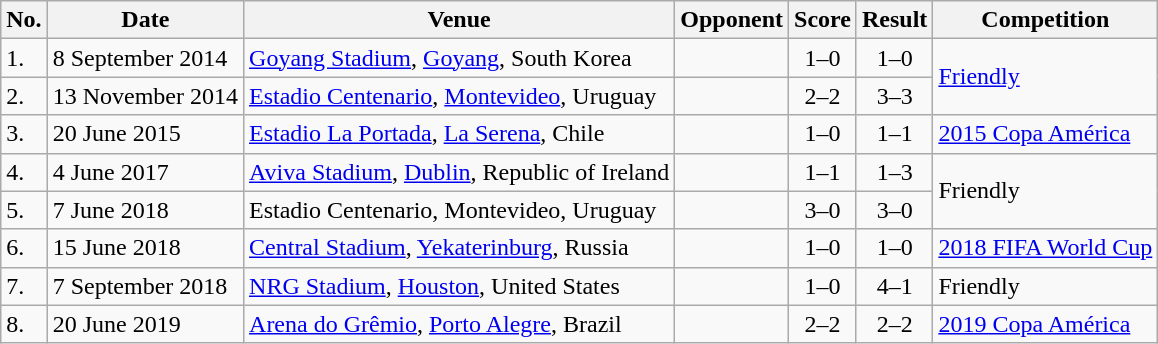<table class="wikitable plainrowheaders sortable">
<tr>
<th>No.</th>
<th>Date</th>
<th>Venue</th>
<th>Opponent</th>
<th>Score</th>
<th>Result</th>
<th>Competition</th>
</tr>
<tr>
<td>1.</td>
<td>8 September 2014</td>
<td><a href='#'>Goyang Stadium</a>, <a href='#'>Goyang</a>, South Korea</td>
<td></td>
<td align=center>1–0</td>
<td align=center>1–0</td>
<td rowspan=2><a href='#'>Friendly</a></td>
</tr>
<tr>
<td>2.</td>
<td>13 November 2014</td>
<td><a href='#'>Estadio Centenario</a>, <a href='#'>Montevideo</a>, Uruguay</td>
<td></td>
<td align=center>2–2</td>
<td align=center>3–3</td>
</tr>
<tr>
<td>3.</td>
<td>20 June 2015</td>
<td><a href='#'>Estadio La Portada</a>, <a href='#'>La Serena</a>, Chile</td>
<td></td>
<td align=center>1–0</td>
<td align=center>1–1</td>
<td><a href='#'>2015 Copa América</a></td>
</tr>
<tr>
<td>4.</td>
<td>4 June 2017</td>
<td><a href='#'>Aviva Stadium</a>, <a href='#'>Dublin</a>, Republic of Ireland</td>
<td></td>
<td align=center>1–1</td>
<td align=center>1–3</td>
<td rowspan=2>Friendly</td>
</tr>
<tr>
<td>5.</td>
<td>7 June 2018</td>
<td>Estadio Centenario, Montevideo, Uruguay</td>
<td></td>
<td align=center>3–0</td>
<td align=center>3–0</td>
</tr>
<tr>
<td>6.</td>
<td>15 June 2018</td>
<td><a href='#'>Central Stadium</a>, <a href='#'>Yekaterinburg</a>, Russia</td>
<td></td>
<td align=center>1–0</td>
<td align=center>1–0</td>
<td><a href='#'>2018 FIFA World Cup</a></td>
</tr>
<tr>
<td>7.</td>
<td>7 September 2018</td>
<td><a href='#'>NRG Stadium</a>, <a href='#'>Houston</a>, United States</td>
<td></td>
<td align=center>1–0</td>
<td align=center>4–1</td>
<td>Friendly</td>
</tr>
<tr>
<td>8.</td>
<td>20 June 2019</td>
<td><a href='#'>Arena do Grêmio</a>, <a href='#'>Porto Alegre</a>, Brazil</td>
<td></td>
<td align=center>2–2</td>
<td align=center>2–2</td>
<td><a href='#'>2019 Copa América</a></td>
</tr>
</table>
